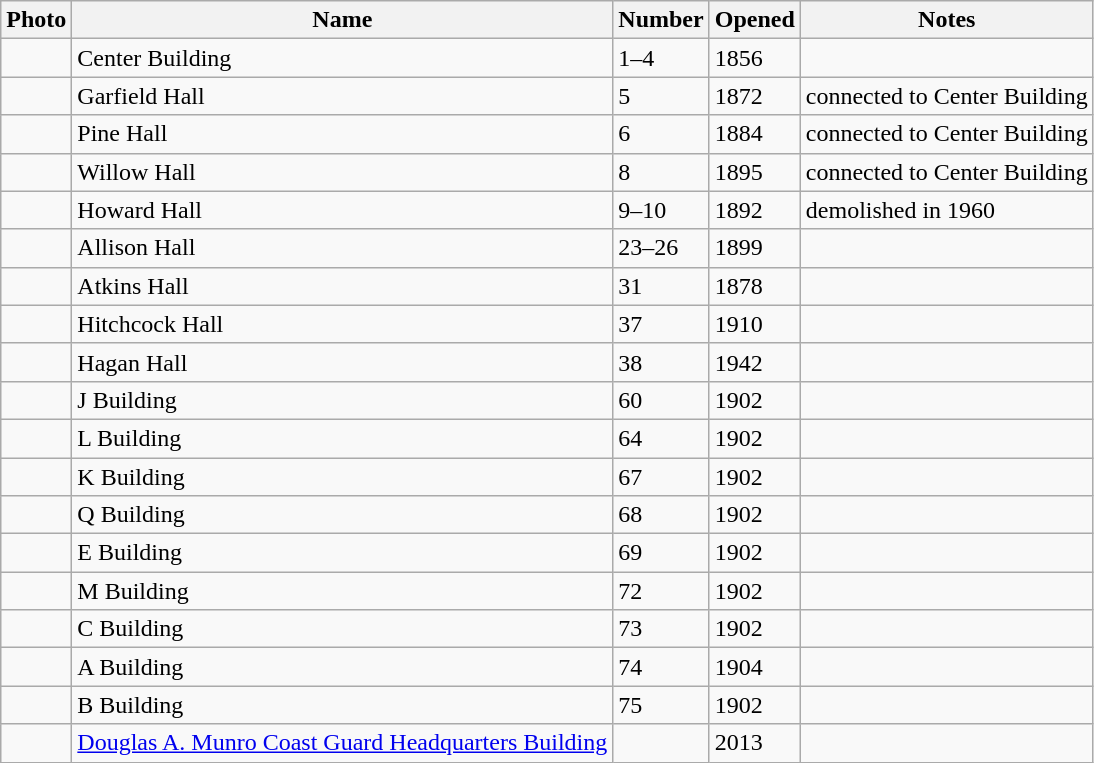<table class="wikitable">
<tr>
<th>Photo</th>
<th>Name</th>
<th>Number</th>
<th>Opened</th>
<th>Notes</th>
</tr>
<tr>
<td></td>
<td>Center Building</td>
<td>1–4</td>
<td>1856</td>
<td></td>
</tr>
<tr>
<td></td>
<td>Garfield Hall</td>
<td>5</td>
<td>1872</td>
<td>connected to Center Building</td>
</tr>
<tr>
<td></td>
<td>Pine Hall</td>
<td>6</td>
<td>1884</td>
<td>connected to Center Building</td>
</tr>
<tr>
<td></td>
<td>Willow Hall</td>
<td>8</td>
<td>1895</td>
<td>connected to Center Building</td>
</tr>
<tr>
<td></td>
<td>Howard Hall</td>
<td>9–10</td>
<td>1892</td>
<td>demolished in 1960</td>
</tr>
<tr>
<td></td>
<td>Allison Hall</td>
<td>23–26</td>
<td>1899</td>
<td></td>
</tr>
<tr>
<td></td>
<td>Atkins Hall</td>
<td>31</td>
<td>1878</td>
<td></td>
</tr>
<tr>
<td></td>
<td>Hitchcock Hall</td>
<td>37</td>
<td>1910</td>
<td></td>
</tr>
<tr>
<td></td>
<td>Hagan Hall</td>
<td>38</td>
<td>1942</td>
<td></td>
</tr>
<tr>
<td></td>
<td>J Building</td>
<td>60</td>
<td>1902</td>
<td></td>
</tr>
<tr>
<td></td>
<td>L Building</td>
<td>64</td>
<td>1902</td>
<td></td>
</tr>
<tr>
<td></td>
<td>K Building</td>
<td>67</td>
<td>1902</td>
<td></td>
</tr>
<tr>
<td></td>
<td>Q Building</td>
<td>68</td>
<td>1902</td>
<td></td>
</tr>
<tr>
<td></td>
<td>E Building</td>
<td>69</td>
<td>1902</td>
<td></td>
</tr>
<tr>
<td></td>
<td>M Building</td>
<td>72</td>
<td>1902</td>
<td></td>
</tr>
<tr>
<td></td>
<td>C Building</td>
<td>73</td>
<td>1902</td>
<td></td>
</tr>
<tr>
<td></td>
<td>A Building</td>
<td>74</td>
<td>1904</td>
<td></td>
</tr>
<tr>
<td></td>
<td>B Building</td>
<td>75</td>
<td>1902</td>
<td></td>
</tr>
<tr>
<td></td>
<td><a href='#'>Douglas A. Munro Coast Guard Headquarters Building</a></td>
<td></td>
<td>2013</td>
<td></td>
</tr>
</table>
